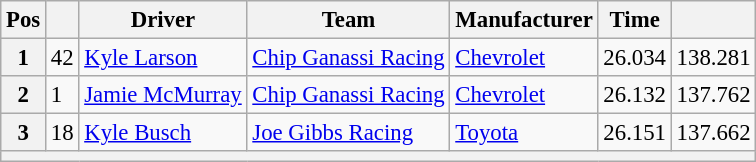<table class="wikitable" style="font-size:95%">
<tr>
<th>Pos</th>
<th></th>
<th>Driver</th>
<th>Team</th>
<th>Manufacturer</th>
<th>Time</th>
<th></th>
</tr>
<tr>
<th>1</th>
<td>42</td>
<td><a href='#'>Kyle Larson</a></td>
<td><a href='#'>Chip Ganassi Racing</a></td>
<td><a href='#'>Chevrolet</a></td>
<td>26.034</td>
<td>138.281</td>
</tr>
<tr>
<th>2</th>
<td>1</td>
<td><a href='#'>Jamie McMurray</a></td>
<td><a href='#'>Chip Ganassi Racing</a></td>
<td><a href='#'>Chevrolet</a></td>
<td>26.132</td>
<td>137.762</td>
</tr>
<tr>
<th>3</th>
<td>18</td>
<td><a href='#'>Kyle Busch</a></td>
<td><a href='#'>Joe Gibbs Racing</a></td>
<td><a href='#'>Toyota</a></td>
<td>26.151</td>
<td>137.662</td>
</tr>
<tr>
<th colspan="7"></th>
</tr>
</table>
